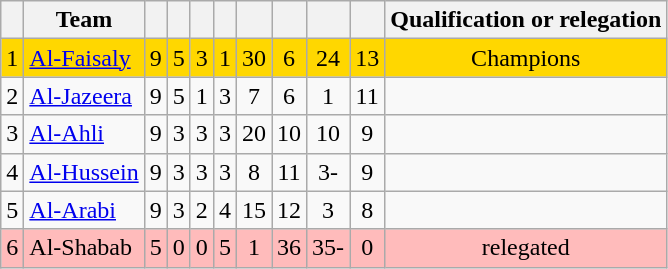<table class="wikitable" style="text-align:center;">
<tr>
<th></th>
<th>Team</th>
<th></th>
<th></th>
<th></th>
<th></th>
<th></th>
<th></th>
<th></th>
<th></th>
<th>Qualification or relegation</th>
</tr>
<tr bgcolor=gold>
<td>1</td>
<td style="text-align:left;"><a href='#'>Al-Faisaly</a></td>
<td>9</td>
<td>5</td>
<td>3</td>
<td>1</td>
<td>30</td>
<td>6</td>
<td>24</td>
<td>13</td>
<td>Champions</td>
</tr>
<tr>
<td>2</td>
<td style="text-align:left;"><a href='#'>Al-Jazeera</a></td>
<td>9</td>
<td>5</td>
<td>1</td>
<td>3</td>
<td>7</td>
<td>6</td>
<td>1</td>
<td>11</td>
<td></td>
</tr>
<tr>
<td>3</td>
<td style="text-align:left;"><a href='#'>Al-Ahli</a></td>
<td>9</td>
<td>3</td>
<td>3</td>
<td>3</td>
<td>20</td>
<td>10</td>
<td>10</td>
<td>9</td>
<td></td>
</tr>
<tr>
<td>4</td>
<td style="text-align:left;"><a href='#'>Al-Hussein</a></td>
<td>9</td>
<td>3</td>
<td>3</td>
<td>3</td>
<td>8</td>
<td>11</td>
<td>3-</td>
<td>9</td>
<td></td>
</tr>
<tr bgcolor=>
<td>5</td>
<td style="text-align:left;"><a href='#'>Al-Arabi</a></td>
<td>9</td>
<td>3</td>
<td>2</td>
<td>4</td>
<td>15</td>
<td>12</td>
<td>3</td>
<td>8</td>
<td></td>
</tr>
<tr bgcolor="FFBBBB">
<td>6</td>
<td style="text-align:left;">Al-Shabab</td>
<td>5</td>
<td>0</td>
<td>0</td>
<td>5</td>
<td>1</td>
<td>36</td>
<td>35-</td>
<td>0</td>
<td>relegated</td>
</tr>
</table>
